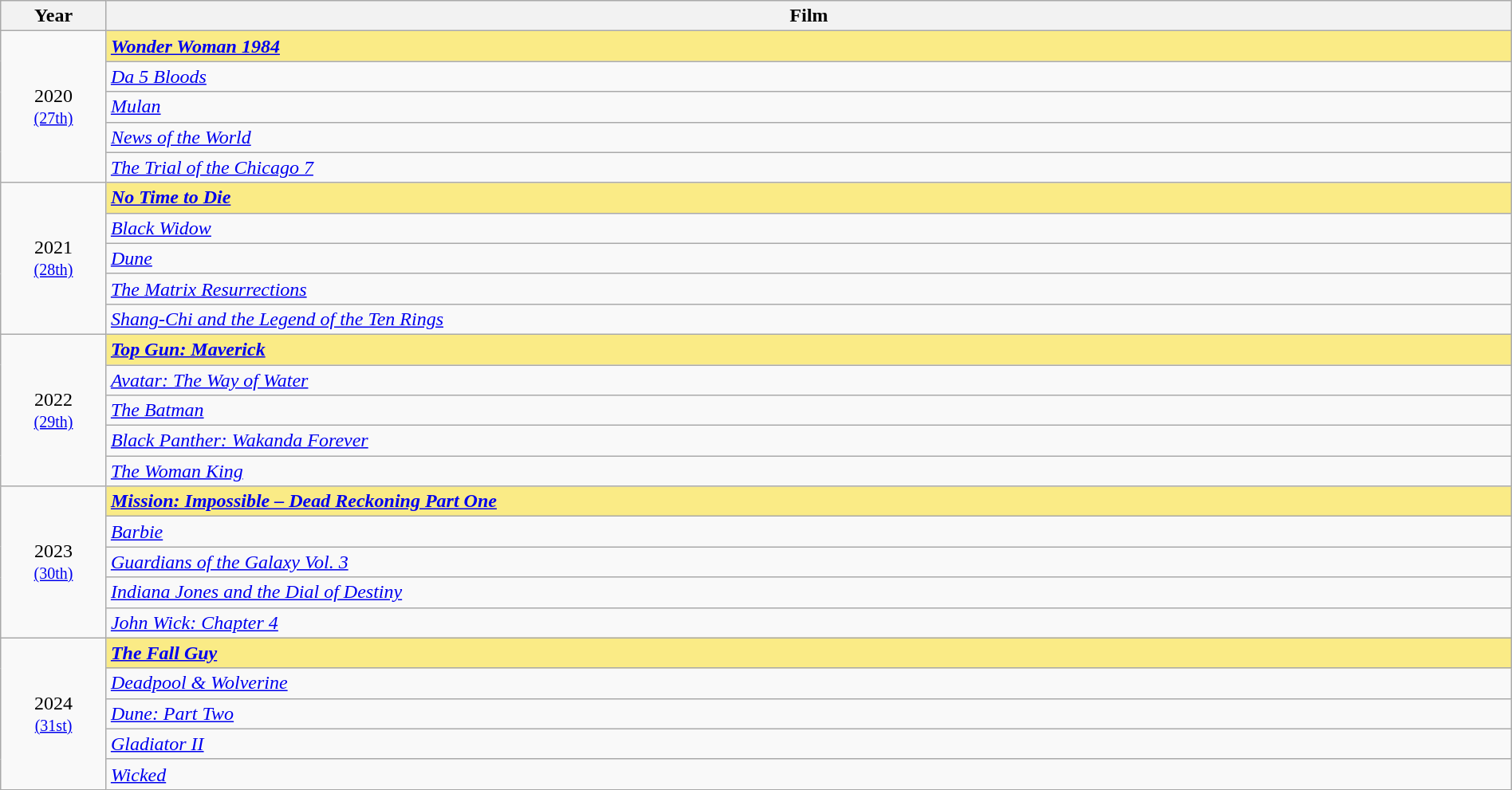<table class="wikitable" width="100%" cellpadding="5">
<tr>
<th width="7%">Year</th>
<th width="93%">Film</th>
</tr>
<tr>
<td rowspan="5" align="center">2020<br><small><a href='#'>(27th)</a> </small></td>
<td style="background:#FAEB86;"><strong><em><a href='#'>Wonder Woman 1984</a></em></strong></td>
</tr>
<tr>
<td><em><a href='#'>Da 5 Bloods</a></em></td>
</tr>
<tr>
<td><a href='#'><em>Mulan</em></a></td>
</tr>
<tr>
<td><a href='#'><em>News of the World</em></a></td>
</tr>
<tr>
<td><em><a href='#'>The Trial of the Chicago 7</a></em></td>
</tr>
<tr>
<td rowspan="5" align="center">2021<br><small><a href='#'>(28th)</a> </small></td>
<td style="background:#FAEB86;"><strong><em><a href='#'>No Time to Die</a></em></strong></td>
</tr>
<tr>
<td><em><a href='#'>Black Widow</a></em></td>
</tr>
<tr>
<td><em><a href='#'>Dune</a></em></td>
</tr>
<tr>
<td><em><a href='#'>The Matrix Resurrections</a></em></td>
</tr>
<tr>
<td><em><a href='#'>Shang-Chi and the Legend of the Ten Rings</a></em></td>
</tr>
<tr>
<td rowspan="5" align="center">2022<br><small><a href='#'>(29th)</a> </small></td>
<td style="background:#FAEB86;"><strong><em><a href='#'>Top Gun: Maverick</a></em></strong></td>
</tr>
<tr>
<td><em><a href='#'>Avatar: The Way of Water</a></em></td>
</tr>
<tr>
<td><em><a href='#'>The Batman</a></em></td>
</tr>
<tr>
<td><em><a href='#'>Black Panther: Wakanda Forever</a></em></td>
</tr>
<tr>
<td><em><a href='#'>The Woman King</a></em></td>
</tr>
<tr>
<td rowspan="5" align="center">2023<br><small><a href='#'>(30th)</a> </small></td>
<td style="background:#FAEB86;"><strong><em><a href='#'>Mission: Impossible – Dead Reckoning Part One</a></em></strong></td>
</tr>
<tr>
<td><em><a href='#'>Barbie</a></em></td>
</tr>
<tr>
<td><em><a href='#'>Guardians of the Galaxy Vol. 3</a></em></td>
</tr>
<tr>
<td><em><a href='#'>Indiana Jones and the Dial of Destiny</a></em></td>
</tr>
<tr>
<td><em><a href='#'>John Wick: Chapter 4</a></em></td>
</tr>
<tr>
<td rowspan="5" align="center">2024<br><small><a href='#'>(31st)</a> </small></td>
<td style="background:#FAEB86;"><strong><em><a href='#'>The Fall Guy</a></em></strong></td>
</tr>
<tr>
<td><em><a href='#'>Deadpool & Wolverine</a></em></td>
</tr>
<tr>
<td><em><a href='#'>Dune: Part Two</a></em></td>
</tr>
<tr>
<td><em><a href='#'>Gladiator II</a></em></td>
</tr>
<tr>
<td><em><a href='#'>Wicked</a></em></td>
</tr>
</table>
